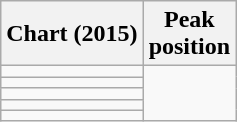<table class="wikitable">
<tr>
<th>Chart (2015)</th>
<th>Peak<br>position</th>
</tr>
<tr>
<td></td>
</tr>
<tr>
<td></td>
</tr>
<tr>
<td></td>
</tr>
<tr>
<td></td>
</tr>
<tr>
<td></td>
</tr>
</table>
